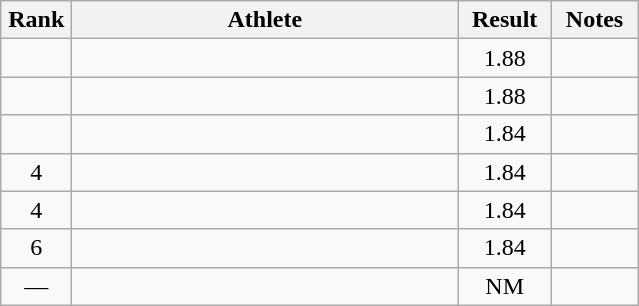<table class="wikitable" style="text-align:center">
<tr>
<th width=40>Rank</th>
<th width=250>Athlete</th>
<th width=55>Result</th>
<th width=50>Notes</th>
</tr>
<tr>
<td></td>
<td align=left></td>
<td>1.88</td>
<td></td>
</tr>
<tr>
<td></td>
<td align=left></td>
<td>1.88</td>
<td></td>
</tr>
<tr>
<td></td>
<td align=left></td>
<td>1.84</td>
<td></td>
</tr>
<tr>
<td>4</td>
<td align=left></td>
<td>1.84</td>
<td></td>
</tr>
<tr>
<td>4</td>
<td align=left></td>
<td>1.84</td>
<td></td>
</tr>
<tr>
<td>6</td>
<td align=left></td>
<td>1.84</td>
<td></td>
</tr>
<tr>
<td>—</td>
<td align=left></td>
<td>NM</td>
<td></td>
</tr>
</table>
